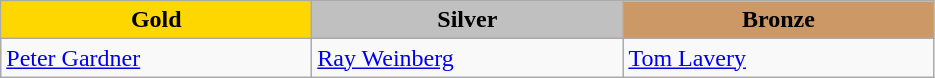<table class="wikitable" style="text-align:left">
<tr align="center">
<td width=200 bgcolor=gold><strong>Gold</strong></td>
<td width=200 bgcolor=silver><strong>Silver</strong></td>
<td width=200 bgcolor=CC9966><strong>Bronze</strong></td>
</tr>
<tr>
<td><a href='#'>Peter Gardner</a><br><em></em></td>
<td><a href='#'>Ray Weinberg</a><br><em></em></td>
<td><a href='#'>Tom Lavery</a><br><em></em></td>
</tr>
</table>
